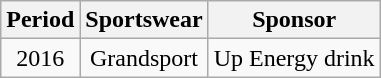<table class="wikitable" style="text-align: center">
<tr>
<th>Period</th>
<th>Sportswear</th>
<th>Sponsor</th>
</tr>
<tr>
<td>2016</td>
<td rowspan=1> Grandsport</td>
<td rowspan=2> Up Energy drink</td>
</tr>
</table>
